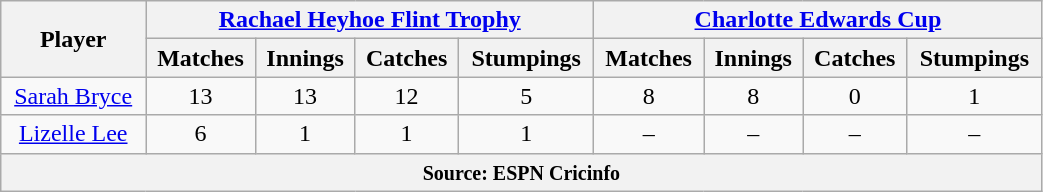<table class="wikitable" style="text-align:center; width:55%;">
<tr>
<th rowspan=2>Player</th>
<th colspan=4><a href='#'>Rachael Heyhoe Flint Trophy</a></th>
<th colspan=4><a href='#'>Charlotte Edwards Cup</a></th>
</tr>
<tr>
<th>Matches</th>
<th>Innings</th>
<th>Catches</th>
<th>Stumpings</th>
<th>Matches</th>
<th>Innings</th>
<th>Catches</th>
<th>Stumpings</th>
</tr>
<tr>
<td><a href='#'>Sarah Bryce</a></td>
<td>13</td>
<td>13</td>
<td>12</td>
<td>5</td>
<td>8</td>
<td>8</td>
<td>0</td>
<td>1</td>
</tr>
<tr>
<td><a href='#'>Lizelle Lee</a></td>
<td>6</td>
<td>1</td>
<td>1</td>
<td>1</td>
<td>–</td>
<td>–</td>
<td>–</td>
<td>–</td>
</tr>
<tr>
<th colspan="9"><small>Source: ESPN Cricinfo</small></th>
</tr>
</table>
